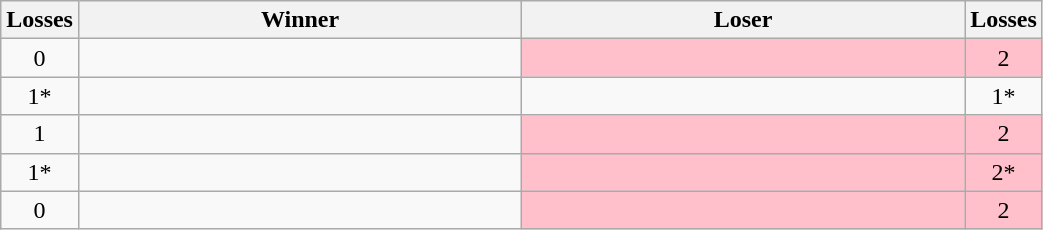<table class=wikitable>
<tr>
<th style="width:0.5em">Losses</th>
<th style="width:18em">Winner</th>
<th style="width:18em">Loser</th>
<th style="width:0.5em">Losses</th>
</tr>
<tr>
<td align=center>0</td>
<td></td>
<td bgcolor=pink></td>
<td bgcolor=pink align=center>2</td>
</tr>
<tr>
<td align=center>1*</td>
<td></td>
<td></td>
<td align=center>1*</td>
</tr>
<tr>
<td align=center>1</td>
<td></td>
<td bgcolor=pink></td>
<td bgcolor=pink align=center>2</td>
</tr>
<tr>
<td align=center>1*</td>
<td></td>
<td bgcolor=pink></td>
<td bgcolor=pink align=center>2*</td>
</tr>
<tr>
<td align=center>0</td>
<td></td>
<td bgcolor=pink></td>
<td bgcolor=pink align=center>2</td>
</tr>
</table>
